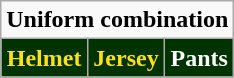<table class="wikitable"  style="display: inline-table;">
<tr>
<td align="center" Colspan="3"><strong>Uniform combination</strong></td>
</tr>
<tr align="center">
<td style="background:#003300; color:#fee11a"><strong>Helmet</strong></td>
<td style="background:#003300; color:#fee11a"><strong>Jersey</strong></td>
<td style="background:#003300; color:white"><strong>Pants</strong></td>
</tr>
</table>
